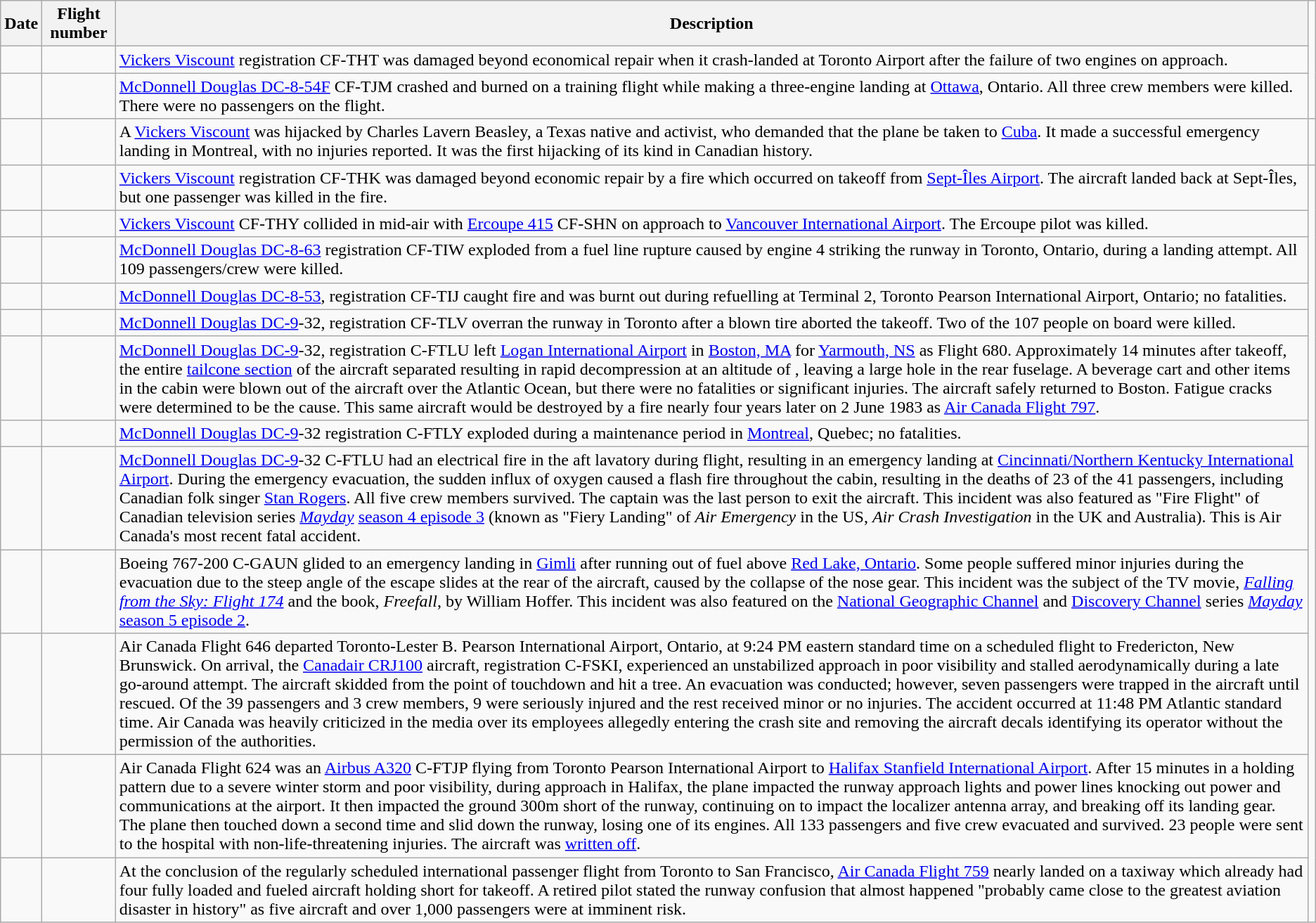<table class="wikitable">
<tr>
<th>Date</th>
<th>Flight number</th>
<th>Description</th>
</tr>
<tr>
<td></td>
<td></td>
<td><a href='#'>Vickers Viscount</a> registration CF-THT was damaged beyond economical repair when it crash-landed at Toronto Airport after the failure of two engines on approach.</td>
</tr>
<tr>
<td></td>
<td></td>
<td><a href='#'>McDonnell Douglas DC-8-54F</a> CF-TJM crashed and burned on a training flight while making a three-engine landing at <a href='#'>Ottawa</a>, Ontario. All three crew members were killed. There were no passengers on the flight.</td>
</tr>
<tr>
<td></td>
<td></td>
<td>A <a href='#'>Vickers Viscount</a> was hijacked by Charles Lavern Beasley, a Texas native and activist, who demanded that the plane be taken to <a href='#'>Cuba</a>. It made a successful emergency landing in Montreal, with no injuries reported. It was the first hijacking of its kind in Canadian history.</td>
<td></td>
</tr>
<tr>
<td></td>
<td></td>
<td><a href='#'>Vickers Viscount</a> registration CF-THK was damaged beyond economic repair by a fire which occurred on takeoff from <a href='#'>Sept-Îles Airport</a>. The aircraft landed back at Sept-Îles, but one passenger was killed in the fire.</td>
</tr>
<tr>
<td></td>
<td></td>
<td><a href='#'>Vickers Viscount</a> CF-THY collided in mid-air with <a href='#'>Ercoupe 415</a> CF-SHN on approach to <a href='#'>Vancouver International Airport</a>. The Ercoupe pilot was killed.</td>
</tr>
<tr>
<td></td>
<td></td>
<td><a href='#'>McDonnell Douglas DC-8-63</a> registration CF-TIW exploded from a fuel line rupture caused by engine 4 striking the runway in Toronto, Ontario, during a landing attempt. All 109 passengers/crew were killed.</td>
</tr>
<tr>
<td></td>
<td></td>
<td><a href='#'>McDonnell Douglas DC-8-53</a>, registration CF-TIJ caught fire and was burnt out during refuelling at Terminal 2, Toronto Pearson International Airport, Ontario; no fatalities.</td>
</tr>
<tr>
<td></td>
<td></td>
<td><a href='#'>McDonnell Douglas DC-9</a>-32, registration CF-TLV overran the runway in Toronto after a blown tire aborted the takeoff. Two of the 107 people on board were killed.</td>
</tr>
<tr>
<td></td>
<td></td>
<td><a href='#'>McDonnell Douglas DC-9</a>-32, registration C-FTLU left <a href='#'>Logan International Airport</a> in <a href='#'>Boston, MA</a> for <a href='#'>Yarmouth, NS</a> as Flight 680. Approximately 14 minutes after takeoff, the entire <a href='#'>tailcone section</a> of the aircraft separated resulting in rapid decompression at an altitude of , leaving a large hole in the rear fuselage. A beverage cart and other items in the cabin were blown out of the aircraft over the Atlantic Ocean, but there were no fatalities or significant injuries. The aircraft safely returned to Boston. Fatigue cracks were determined to be the cause. This same aircraft would be destroyed by a fire nearly four years later on 2 June 1983 as <a href='#'>Air Canada Flight 797</a>.</td>
</tr>
<tr>
<td></td>
<td></td>
<td><a href='#'>McDonnell Douglas DC-9</a>-32 registration C-FTLY exploded during a maintenance period in <a href='#'>Montreal</a>, Quebec; no fatalities.</td>
</tr>
<tr>
<td></td>
<td></td>
<td><a href='#'>McDonnell Douglas DC-9</a>-32 C-FTLU had an electrical fire in the aft lavatory during flight, resulting in an emergency landing at <a href='#'>Cincinnati/Northern Kentucky International Airport</a>. During the emergency evacuation, the sudden influx of oxygen caused a flash fire throughout the cabin, resulting in the deaths of 23 of the 41 passengers, including Canadian folk singer <a href='#'>Stan Rogers</a>. All five crew members survived. The captain was the last person to exit the aircraft. This incident was also featured as "Fire Flight" of Canadian television series <em><a href='#'>Mayday</a></em> <a href='#'>season 4 episode 3</a> (known as "Fiery Landing" of <em>Air Emergency</em> in the US, <em>Air Crash Investigation</em> in the UK and Australia). This is Air Canada's most recent fatal accident.</td>
</tr>
<tr>
<td></td>
<td></td>
<td>Boeing 767-200 C-GAUN glided to an emergency landing in <a href='#'>Gimli</a> after running out of fuel  above <a href='#'>Red Lake, Ontario</a>. Some people suffered minor injuries during the evacuation due to the steep angle of the escape slides at the rear of the aircraft, caused by the collapse of the nose gear. This incident was the subject of the TV movie, <em><a href='#'>Falling from the Sky: Flight 174</a></em> and the book, <em>Freefall</em>, by William Hoffer. This incident was also featured on the <a href='#'>National Geographic Channel</a> and <a href='#'>Discovery Channel</a> series <em><a href='#'>Mayday</a></em> <a href='#'>season 5 episode 2</a>.</td>
</tr>
<tr>
<td></td>
<td></td>
<td>Air Canada Flight 646 departed Toronto-Lester B. Pearson International Airport, Ontario, at 9:24 PM eastern standard time on a scheduled flight to Fredericton, New Brunswick. On arrival, the <a href='#'>Canadair CRJ100</a> aircraft, registration C-FSKI, experienced an unstabilized approach in poor visibility and stalled aerodynamically during a late go-around attempt. The aircraft skidded  from the point of touchdown and hit a tree. An evacuation was conducted; however, seven passengers were trapped in the aircraft until rescued. Of the 39 passengers and 3 crew members, 9 were seriously injured and the rest received minor or no injuries. The accident occurred at 11:48 PM Atlantic standard time. Air Canada was heavily criticized in the media over its employees allegedly entering the crash site and removing the aircraft decals identifying its operator without the permission of the authorities.</td>
</tr>
<tr>
<td></td>
<td></td>
<td>Air Canada Flight 624 was an <a href='#'>Airbus A320</a> C-FTJP flying from Toronto Pearson International Airport to <a href='#'>Halifax Stanfield International Airport</a>. After 15 minutes in a holding pattern due to a severe winter storm and poor visibility, during approach in Halifax, the plane impacted the runway approach lights and power lines knocking out power and communications at the airport. It then impacted the ground 300m short of the runway, continuing on to impact the localizer antenna array, and breaking off its landing gear. The plane then touched down a second time and slid down the runway, losing one of its engines. All 133 passengers and five crew evacuated and survived. 23 people were sent to the hospital with non-life-threatening injuries. The aircraft was <a href='#'>written off</a>.</td>
</tr>
<tr>
<td></td>
<td></td>
<td>At the conclusion of the regularly scheduled international passenger flight from Toronto to San Francisco, <a href='#'>Air Canada Flight 759</a> nearly landed on a taxiway which already had four fully loaded and fueled aircraft holding short for takeoff. A retired pilot stated the runway confusion that almost happened "probably came close to the greatest aviation disaster in history" as five aircraft and over 1,000 passengers were at imminent risk.</td>
</tr>
</table>
